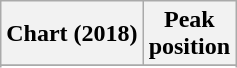<table class="wikitable sortable plainrowheaders" style="text-align:center">
<tr>
<th scope="col">Chart (2018)</th>
<th scope="col">Peak<br> position</th>
</tr>
<tr>
</tr>
<tr>
</tr>
<tr>
</tr>
</table>
